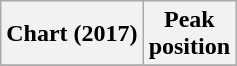<table class="wikitable plainrowheaders" style="text-align:center">
<tr>
<th>Chart (2017)</th>
<th>Peak<br>position</th>
</tr>
<tr>
</tr>
</table>
